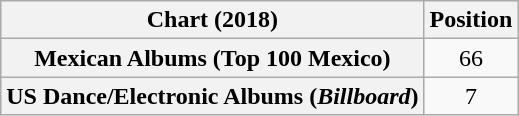<table class="wikitable plainrowheaders sortable">
<tr>
<th>Chart (2018)</th>
<th>Position</th>
</tr>
<tr>
<th scope="row">Mexican Albums (Top 100 Mexico)</th>
<td style="text-align:center;">66</td>
</tr>
<tr>
<th scope="row">US Dance/Electronic Albums (<em>Billboard</em>)</th>
<td style="text-align:center;">7</td>
</tr>
</table>
